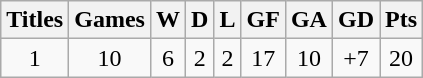<table class="wikitable" style="text-align: center">
<tr>
<th scope="col">Titles</th>
<th scope="col">Games</th>
<th scope="col">W</th>
<th scope="col">D</th>
<th scope="col">L</th>
<th scope="col">GF</th>
<th scope="col">GA</th>
<th scope="col">GD</th>
<th scope="col">Pts</th>
</tr>
<tr>
<td>1</td>
<td>10</td>
<td>6</td>
<td>2</td>
<td>2</td>
<td>17</td>
<td>10</td>
<td>+7</td>
<td>20</td>
</tr>
</table>
